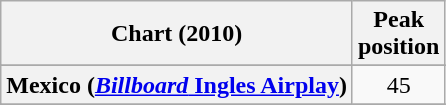<table class="wikitable sortable plainrowheaders" style="text-align:center">
<tr>
<th>Chart (2010)</th>
<th>Peak<br>position</th>
</tr>
<tr>
</tr>
<tr>
<th scope="row">Mexico (<a href='#'><em>Billboard</em> Ingles Airplay</a>)</th>
<td style="text-align:center;">45</td>
</tr>
<tr>
</tr>
<tr>
</tr>
<tr>
</tr>
</table>
